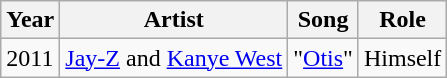<table class="wikitable">
<tr>
<th>Year</th>
<th>Artist</th>
<th>Song</th>
<th>Role</th>
</tr>
<tr>
<td>2011</td>
<td><a href='#'>Jay-Z</a> and <a href='#'>Kanye West</a></td>
<td>"<a href='#'>Otis</a>"</td>
<td>Himself</td>
</tr>
</table>
